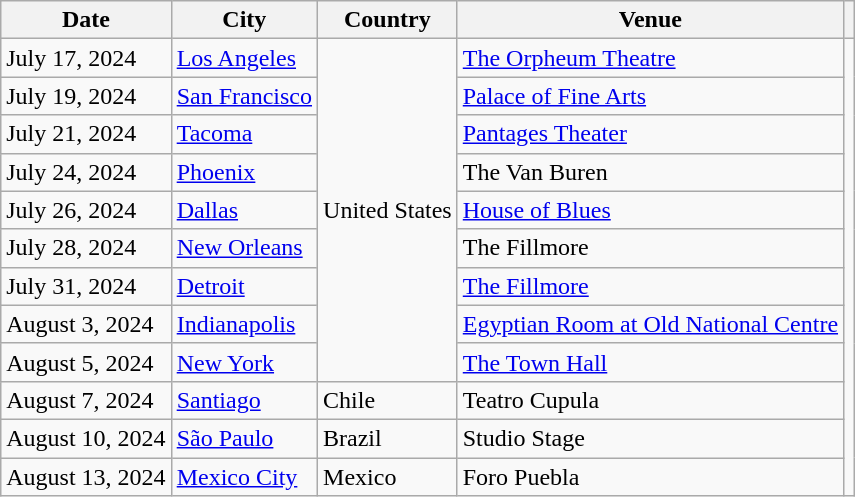<table class="wikitable">
<tr>
<th scope="col">Date</th>
<th scope="col">City</th>
<th scope="col">Country</th>
<th scope="col">Venue</th>
<th scope="col"></th>
</tr>
<tr>
<td>July 17, 2024</td>
<td><a href='#'>Los Angeles</a></td>
<td rowspan="9">United States</td>
<td><a href='#'>The Orpheum Theatre</a></td>
<td rowspan="12" style="text-align:center"></td>
</tr>
<tr>
<td>July 19, 2024</td>
<td><a href='#'>San Francisco</a></td>
<td><a href='#'>Palace of Fine Arts</a></td>
</tr>
<tr>
<td>July 21, 2024</td>
<td><a href='#'>Tacoma</a></td>
<td><a href='#'>Pantages Theater</a></td>
</tr>
<tr>
<td>July 24, 2024</td>
<td><a href='#'>Phoenix</a></td>
<td>The Van Buren</td>
</tr>
<tr>
<td>July 26, 2024</td>
<td><a href='#'>Dallas</a></td>
<td><a href='#'>House of Blues</a></td>
</tr>
<tr>
<td>July 28, 2024</td>
<td><a href='#'>New Orleans</a></td>
<td>The Fillmore</td>
</tr>
<tr>
<td>July 31, 2024</td>
<td><a href='#'>Detroit</a></td>
<td><a href='#'>The Fillmore</a></td>
</tr>
<tr>
<td>August 3, 2024</td>
<td><a href='#'>Indianapolis</a></td>
<td><a href='#'>Egyptian Room at Old National Centre</a></td>
</tr>
<tr>
<td>August 5, 2024</td>
<td><a href='#'>New York</a></td>
<td><a href='#'>The Town Hall</a></td>
</tr>
<tr>
<td>August 7, 2024</td>
<td><a href='#'>Santiago</a></td>
<td>Chile</td>
<td>Teatro Cupula</td>
</tr>
<tr>
<td>August 10, 2024</td>
<td><a href='#'>São Paulo</a></td>
<td>Brazil</td>
<td>Studio Stage</td>
</tr>
<tr>
<td>August 13, 2024</td>
<td><a href='#'>Mexico City</a></td>
<td>Mexico</td>
<td>Foro Puebla</td>
</tr>
</table>
